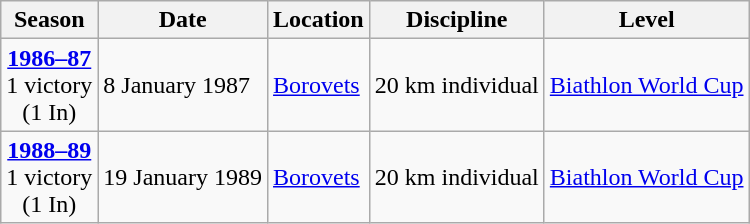<table class="wikitable">
<tr>
<th>Season</th>
<th>Date</th>
<th>Location</th>
<th>Discipline</th>
<th>Level</th>
</tr>
<tr>
<td rowspan="1" style="text-align:center;"><strong><a href='#'>1986–87</a></strong> <br> 1 victory <br> (1 In)</td>
<td>8 January 1987</td>
<td> <a href='#'>Borovets</a></td>
<td>20 km individual</td>
<td><a href='#'>Biathlon World Cup</a></td>
</tr>
<tr>
<td rowspan="1" style="text-align:center;"><strong><a href='#'>1988–89</a></strong> <br> 1 victory <br> (1 In)</td>
<td>19 January 1989</td>
<td> <a href='#'>Borovets</a></td>
<td>20 km individual</td>
<td><a href='#'>Biathlon World Cup</a></td>
</tr>
</table>
